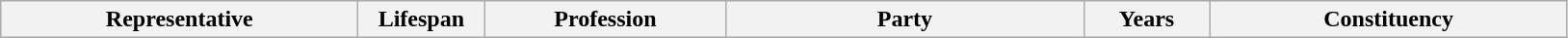<table class="wikitable">
<tr>
<th style="width:15em">Representative</th>
<th style="width:5em">Lifespan</th>
<th style="width:10em">Profession</th>
<th style="width:15em">Party</th>
<th style="width:5em">Years</th>
<th style="width:15em">Constituency</th>
</tr>
</table>
